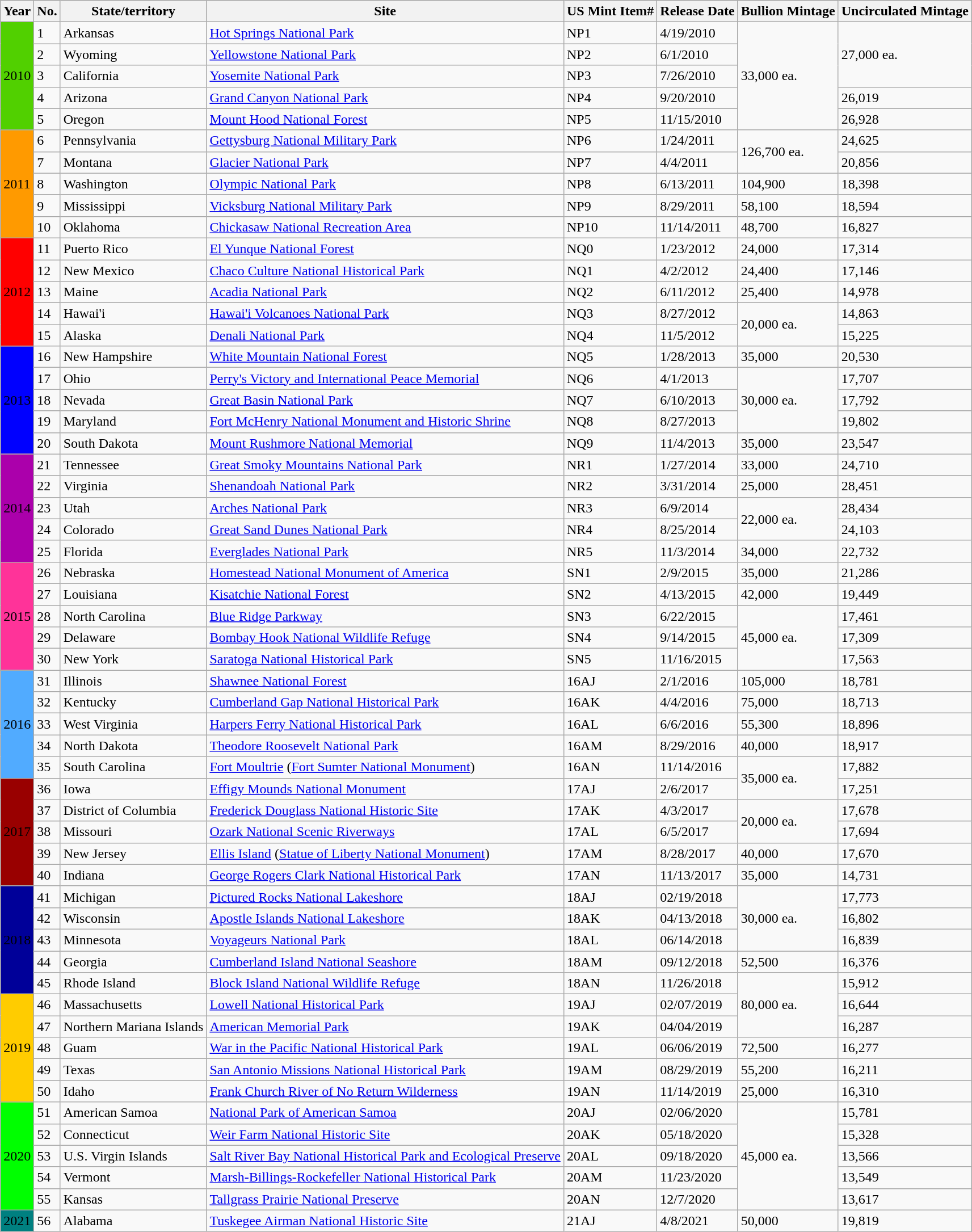<table class="wikitable sortable">
<tr>
<th>Year</th>
<th>No.</th>
<th>State/territory</th>
<th>Site</th>
<th>US Mint Item#</th>
<th>Release Date</th>
<th>Bullion Mintage</th>
<th>Uncirculated Mintage</th>
</tr>
<tr>
<td rowspan="5" bgcolor="#51D000">2010</td>
<td>1</td>
<td>Arkansas</td>
<td><a href='#'>Hot Springs National Park</a></td>
<td>NP1</td>
<td>4/19/2010</td>
<td rowspan="5">33,000 ea.</td>
<td rowspan="3">27,000 ea.</td>
</tr>
<tr>
<td>2</td>
<td>Wyoming</td>
<td><a href='#'>Yellowstone National Park</a></td>
<td>NP2</td>
<td>6/1/2010</td>
</tr>
<tr>
<td>3</td>
<td>California</td>
<td><a href='#'>Yosemite National Park</a></td>
<td>NP3</td>
<td>7/26/2010</td>
</tr>
<tr>
<td>4</td>
<td>Arizona</td>
<td><a href='#'>Grand Canyon National Park</a></td>
<td>NP4</td>
<td>9/20/2010</td>
<td>26,019</td>
</tr>
<tr>
<td>5</td>
<td>Oregon</td>
<td><a href='#'>Mount Hood National Forest</a></td>
<td>NP5</td>
<td>11/15/2010</td>
<td>26,928</td>
</tr>
<tr>
<td rowspan="5" bgcolor="#FF9A00">2011</td>
<td>6</td>
<td>Pennsylvania</td>
<td><a href='#'>Gettysburg National Military Park</a></td>
<td>NP6</td>
<td>1/24/2011</td>
<td rowspan="2">126,700 ea.</td>
<td>24,625</td>
</tr>
<tr>
<td>7</td>
<td>Montana</td>
<td><a href='#'>Glacier National Park</a></td>
<td>NP7</td>
<td>4/4/2011</td>
<td>20,856</td>
</tr>
<tr>
<td>8</td>
<td>Washington</td>
<td><a href='#'>Olympic National Park</a></td>
<td>NP8</td>
<td>6/13/2011</td>
<td>104,900</td>
<td>18,398</td>
</tr>
<tr>
<td>9</td>
<td>Mississippi</td>
<td><a href='#'>Vicksburg National Military Park</a></td>
<td>NP9</td>
<td>8/29/2011</td>
<td>58,100</td>
<td>18,594</td>
</tr>
<tr>
<td>10</td>
<td>Oklahoma</td>
<td><a href='#'>Chickasaw National Recreation Area</a></td>
<td>NP10</td>
<td>11/14/2011</td>
<td>48,700</td>
<td>16,827</td>
</tr>
<tr>
<td rowspan="5" bgcolor="#FF0000">2012</td>
<td>11</td>
<td>Puerto Rico</td>
<td><a href='#'>El Yunque National Forest</a></td>
<td>NQ0</td>
<td>1/23/2012</td>
<td>24,000</td>
<td>17,314</td>
</tr>
<tr>
<td>12</td>
<td>New Mexico</td>
<td><a href='#'>Chaco Culture National Historical Park</a></td>
<td>NQ1</td>
<td>4/2/2012</td>
<td>24,400</td>
<td>17,146</td>
</tr>
<tr>
<td>13</td>
<td>Maine</td>
<td><a href='#'>Acadia National Park</a></td>
<td>NQ2</td>
<td>6/11/2012</td>
<td>25,400</td>
<td>14,978</td>
</tr>
<tr>
<td>14</td>
<td>Hawai'i</td>
<td><a href='#'>Hawai'i Volcanoes National Park</a></td>
<td>NQ3</td>
<td>8/27/2012</td>
<td rowspan="2">20,000 ea.</td>
<td>14,863</td>
</tr>
<tr>
<td>15</td>
<td>Alaska</td>
<td><a href='#'>Denali National Park</a></td>
<td>NQ4</td>
<td>11/5/2012</td>
<td>15,225</td>
</tr>
<tr>
<td rowspan="5" bgcolor="#0000FF">2013</td>
<td>16</td>
<td>New Hampshire</td>
<td><a href='#'>White Mountain National Forest</a></td>
<td>NQ5</td>
<td>1/28/2013</td>
<td>35,000</td>
<td>20,530</td>
</tr>
<tr>
<td>17</td>
<td>Ohio</td>
<td><a href='#'>Perry's Victory and International Peace Memorial</a></td>
<td>NQ6</td>
<td>4/1/2013</td>
<td rowspan="3">30,000 ea.</td>
<td>17,707</td>
</tr>
<tr>
<td>18</td>
<td>Nevada</td>
<td><a href='#'>Great Basin National Park</a></td>
<td>NQ7</td>
<td>6/10/2013</td>
<td>17,792</td>
</tr>
<tr>
<td>19</td>
<td>Maryland</td>
<td><a href='#'>Fort McHenry National Monument and Historic Shrine</a></td>
<td>NQ8</td>
<td>8/27/2013</td>
<td>19,802</td>
</tr>
<tr>
<td>20</td>
<td>South Dakota</td>
<td><a href='#'>Mount Rushmore National Memorial</a></td>
<td>NQ9</td>
<td>11/4/2013</td>
<td>35,000</td>
<td>23,547</td>
</tr>
<tr>
<td rowspan="5" bgcolor="#AB00AB">2014</td>
<td>21</td>
<td>Tennessee</td>
<td><a href='#'>Great Smoky Mountains National Park</a></td>
<td>NR1</td>
<td>1/27/2014</td>
<td>33,000</td>
<td>24,710</td>
</tr>
<tr>
<td>22</td>
<td>Virginia</td>
<td><a href='#'>Shenandoah National Park</a></td>
<td>NR2</td>
<td>3/31/2014</td>
<td>25,000</td>
<td>28,451</td>
</tr>
<tr>
<td>23</td>
<td>Utah</td>
<td><a href='#'>Arches National Park</a></td>
<td>NR3</td>
<td>6/9/2014</td>
<td rowspan="2">22,000 ea.</td>
<td>28,434</td>
</tr>
<tr>
<td>24</td>
<td>Colorado</td>
<td><a href='#'>Great Sand Dunes National Park</a></td>
<td>NR4</td>
<td>8/25/2014</td>
<td>24,103</td>
</tr>
<tr>
<td>25</td>
<td>Florida</td>
<td><a href='#'>Everglades National Park</a></td>
<td>NR5</td>
<td>11/3/2014</td>
<td>34,000</td>
<td>22,732</td>
</tr>
<tr>
<td rowspan="5" bgcolor="#FF3399">2015</td>
<td>26</td>
<td>Nebraska</td>
<td><a href='#'>Homestead National Monument of America</a></td>
<td>SN1</td>
<td>2/9/2015</td>
<td>35,000</td>
<td>21,286</td>
</tr>
<tr>
<td>27</td>
<td>Louisiana</td>
<td><a href='#'>Kisatchie National Forest</a></td>
<td>SN2</td>
<td>4/13/2015</td>
<td>42,000</td>
<td>19,449</td>
</tr>
<tr>
<td>28</td>
<td>North Carolina</td>
<td><a href='#'>Blue Ridge Parkway</a></td>
<td>SN3</td>
<td>6/22/2015</td>
<td rowspan="3">45,000 ea.</td>
<td>17,461</td>
</tr>
<tr>
<td>29</td>
<td>Delaware</td>
<td><a href='#'>Bombay Hook National Wildlife Refuge</a></td>
<td>SN4</td>
<td>9/14/2015</td>
<td>17,309</td>
</tr>
<tr>
<td>30</td>
<td>New York</td>
<td><a href='#'>Saratoga National Historical Park</a></td>
<td>SN5</td>
<td>11/16/2015</td>
<td>17,563</td>
</tr>
<tr>
<td rowspan="5" bgcolor="#51ABFF">2016</td>
<td>31</td>
<td>Illinois</td>
<td><a href='#'>Shawnee National Forest</a></td>
<td>16AJ</td>
<td>2/1/2016</td>
<td>105,000</td>
<td>18,781</td>
</tr>
<tr>
<td>32</td>
<td>Kentucky</td>
<td><a href='#'>Cumberland Gap National Historical Park</a></td>
<td>16AK</td>
<td>4/4/2016</td>
<td>75,000</td>
<td>18,713</td>
</tr>
<tr>
<td>33</td>
<td>West Virginia</td>
<td><a href='#'>Harpers Ferry National Historical Park</a></td>
<td>16AL</td>
<td>6/6/2016</td>
<td>55,300</td>
<td>18,896</td>
</tr>
<tr>
<td>34</td>
<td>North Dakota</td>
<td><a href='#'>Theodore Roosevelt National Park</a></td>
<td>16AM</td>
<td>8/29/2016</td>
<td>40,000</td>
<td>18,917</td>
</tr>
<tr>
<td>35</td>
<td>South Carolina</td>
<td><a href='#'>Fort Moultrie</a> (<a href='#'>Fort Sumter National Monument</a>)</td>
<td>16AN</td>
<td>11/14/2016</td>
<td rowspan="2">35,000 ea.</td>
<td>17,882</td>
</tr>
<tr>
<td rowspan="5" bgcolor="#990000">2017</td>
<td>36</td>
<td>Iowa</td>
<td><a href='#'>Effigy Mounds National Monument</a></td>
<td>17AJ</td>
<td>2/6/2017</td>
<td>17,251</td>
</tr>
<tr>
<td>37</td>
<td>District of Columbia</td>
<td><a href='#'>Frederick Douglass National Historic Site</a></td>
<td>17AK</td>
<td>4/3/2017</td>
<td rowspan="2">20,000 ea.</td>
<td>17,678</td>
</tr>
<tr>
<td>38</td>
<td>Missouri</td>
<td><a href='#'>Ozark National Scenic Riverways</a></td>
<td>17AL</td>
<td>6/5/2017</td>
<td>17,694</td>
</tr>
<tr>
<td>39</td>
<td>New Jersey</td>
<td><a href='#'>Ellis Island</a> (<a href='#'>Statue of Liberty National Monument</a>)</td>
<td>17AM</td>
<td>8/28/2017</td>
<td>40,000</td>
<td>17,670</td>
</tr>
<tr>
<td>40</td>
<td>Indiana</td>
<td><a href='#'>George Rogers Clark National Historical Park</a></td>
<td>17AN</td>
<td>11/13/2017</td>
<td>35,000</td>
<td>14,731</td>
</tr>
<tr>
<td rowspan="5" bgcolor="#000099">2018</td>
<td>41</td>
<td>Michigan</td>
<td><a href='#'>Pictured Rocks National Lakeshore</a></td>
<td>18AJ</td>
<td>02/19/2018</td>
<td rowspan="3">30,000 ea.</td>
<td>17,773</td>
</tr>
<tr>
<td>42</td>
<td>Wisconsin</td>
<td><a href='#'>Apostle Islands National Lakeshore</a></td>
<td>18AK</td>
<td>04/13/2018</td>
<td>16,802</td>
</tr>
<tr>
<td>43</td>
<td>Minnesota</td>
<td><a href='#'>Voyageurs National Park</a></td>
<td>18AL</td>
<td>06/14/2018</td>
<td>16,839</td>
</tr>
<tr>
<td>44</td>
<td>Georgia</td>
<td><a href='#'>Cumberland Island National Seashore</a></td>
<td>18AM</td>
<td>09/12/2018</td>
<td>52,500</td>
<td>16,376</td>
</tr>
<tr>
<td>45</td>
<td>Rhode Island</td>
<td><a href='#'>Block Island National Wildlife Refuge</a></td>
<td>18AN</td>
<td>11/26/2018</td>
<td rowspan="3">80,000 ea.</td>
<td>15,912</td>
</tr>
<tr>
<td rowspan="5" bgcolor="#FFCC00">2019</td>
<td>46</td>
<td>Massachusetts</td>
<td><a href='#'>Lowell National Historical Park</a></td>
<td>19AJ</td>
<td>02/07/2019</td>
<td>16,644</td>
</tr>
<tr>
<td>47</td>
<td>Northern Mariana Islands</td>
<td><a href='#'>American Memorial Park</a></td>
<td>19AK</td>
<td>04/04/2019</td>
<td>16,287</td>
</tr>
<tr>
<td>48</td>
<td>Guam</td>
<td><a href='#'>War in the Pacific National Historical Park</a></td>
<td>19AL</td>
<td>06/06/2019</td>
<td>72,500</td>
<td>16,277</td>
</tr>
<tr>
<td>49</td>
<td>Texas</td>
<td><a href='#'>San Antonio Missions National Historical Park</a></td>
<td>19AM</td>
<td>08/29/2019</td>
<td>55,200</td>
<td>16,211</td>
</tr>
<tr>
<td>50</td>
<td>Idaho</td>
<td><a href='#'>Frank Church River of No Return Wilderness</a></td>
<td>19AN</td>
<td>11/14/2019</td>
<td>25,000</td>
<td>16,310</td>
</tr>
<tr>
<td rowspan="5" bgcolor="#00FF00">2020</td>
<td>51</td>
<td>American Samoa</td>
<td><a href='#'>National Park of American Samoa</a></td>
<td>20AJ</td>
<td>02/06/2020</td>
<td rowspan="5">45,000 ea.</td>
<td>15,781</td>
</tr>
<tr>
<td>52</td>
<td>Connecticut</td>
<td><a href='#'>Weir Farm National Historic Site</a></td>
<td>20AK</td>
<td>05/18/2020</td>
<td>15,328</td>
</tr>
<tr>
<td>53</td>
<td>U.S. Virgin Islands</td>
<td><a href='#'>Salt River Bay National Historical Park and Ecological Preserve</a></td>
<td>20AL</td>
<td>09/18/2020</td>
<td>13,566</td>
</tr>
<tr>
<td>54</td>
<td>Vermont</td>
<td><a href='#'>Marsh-Billings-Rockefeller National Historical Park</a></td>
<td>20AM</td>
<td>11/23/2020</td>
<td>13,549</td>
</tr>
<tr>
<td>55</td>
<td>Kansas</td>
<td><a href='#'>Tallgrass Prairie National Preserve</a></td>
<td>20AN</td>
<td>12/7/2020</td>
<td>13,617</td>
</tr>
<tr>
<td bgcolor="#008080">2021</td>
<td>56</td>
<td>Alabama</td>
<td><a href='#'>Tuskegee Airman National Historic Site</a></td>
<td>21AJ</td>
<td>4/8/2021</td>
<td>50,000</td>
<td>19,819</td>
</tr>
</table>
